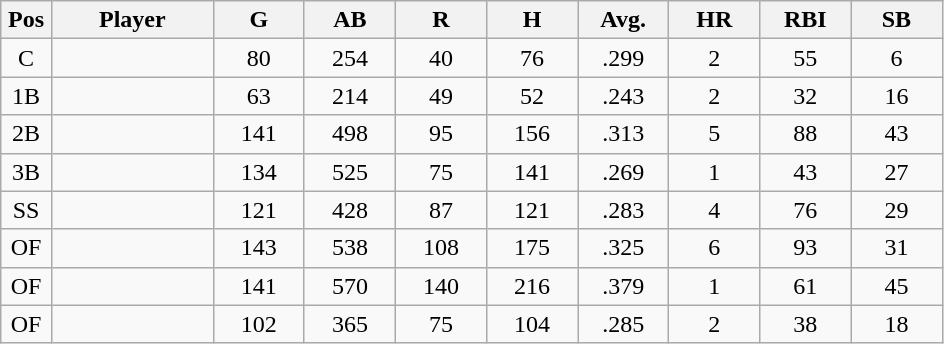<table class="wikitable sortable">
<tr>
<th bgcolor="#DDDDFF" width="5%">Pos</th>
<th bgcolor="#DDDDFF" width="16%">Player</th>
<th bgcolor="#DDDDFF" width="9%">G</th>
<th bgcolor="#DDDDFF" width="9%">AB</th>
<th bgcolor="#DDDDFF" width="9%">R</th>
<th bgcolor="#DDDDFF" width="9%">H</th>
<th bgcolor="#DDDDFF" width="9%">Avg.</th>
<th bgcolor="#DDDDFF" width="9%">HR</th>
<th bgcolor="#DDDDFF" width="9%">RBI</th>
<th bgcolor="#DDDDFF" width="9%">SB</th>
</tr>
<tr align="center">
<td>C</td>
<td></td>
<td>80</td>
<td>254</td>
<td>40</td>
<td>76</td>
<td>.299</td>
<td>2</td>
<td>55</td>
<td>6</td>
</tr>
<tr align="center">
<td>1B</td>
<td></td>
<td>63</td>
<td>214</td>
<td>49</td>
<td>52</td>
<td>.243</td>
<td>2</td>
<td>32</td>
<td>16</td>
</tr>
<tr align="center">
<td>2B</td>
<td></td>
<td>141</td>
<td>498</td>
<td>95</td>
<td>156</td>
<td>.313</td>
<td>5</td>
<td>88</td>
<td>43</td>
</tr>
<tr align="center">
<td>3B</td>
<td></td>
<td>134</td>
<td>525</td>
<td>75</td>
<td>141</td>
<td>.269</td>
<td>1</td>
<td>43</td>
<td>27</td>
</tr>
<tr align="center">
<td>SS</td>
<td></td>
<td>121</td>
<td>428</td>
<td>87</td>
<td>121</td>
<td>.283</td>
<td>4</td>
<td>76</td>
<td>29</td>
</tr>
<tr align="center">
<td>OF</td>
<td></td>
<td>143</td>
<td>538</td>
<td>108</td>
<td>175</td>
<td>.325</td>
<td>6</td>
<td>93</td>
<td>31</td>
</tr>
<tr align="center">
<td>OF</td>
<td></td>
<td>141</td>
<td>570</td>
<td>140</td>
<td>216</td>
<td>.379</td>
<td>1</td>
<td>61</td>
<td>45</td>
</tr>
<tr align="center">
<td>OF</td>
<td></td>
<td>102</td>
<td>365</td>
<td>75</td>
<td>104</td>
<td>.285</td>
<td>2</td>
<td>38</td>
<td>18</td>
</tr>
</table>
